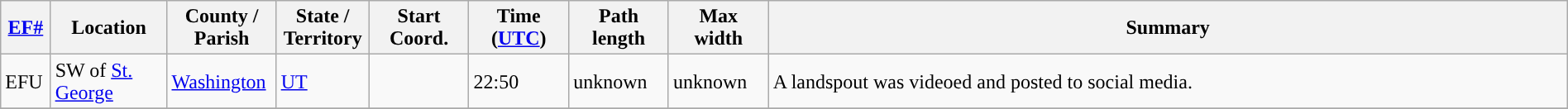<table class="wikitable sortable" style="width:100%;">
<tr>
<th scope="col"  style="width:3%; text-align:center;"><a href='#'>EF#</a></th>
<th scope="col"  style="width:7%; text-align:center;" class="unsortable">Location</th>
<th scope="col"  style="width:6%; text-align:center;" class="unsortable">County / Parish</th>
<th scope="col"  style="width:5%; text-align:center;">State / Territory</th>
<th scope="col"  style="width:6%; text-align:center;">Start Coord.</th>
<th scope="col"  style="width:6%; text-align:center;">Time (<a href='#'>UTC</a>)</th>
<th scope="col"  style="width:6%; text-align:center;">Path length</th>
<th scope="col"  style="width:6%; text-align:center;">Max width</th>
<th scope="col" class="unsortable" style="width:48%; text-align:center;">Summary</th>
</tr>
<tr>
<td>EFU</td>
<td>SW of <a href='#'>St. George</a></td>
<td><a href='#'>Washington</a></td>
<td><a href='#'>UT</a></td>
<td></td>
<td>22:50</td>
<td>unknown</td>
<td>unknown</td>
<td>A landspout was videoed and posted to social media.</td>
</tr>
<tr>
</tr>
</table>
